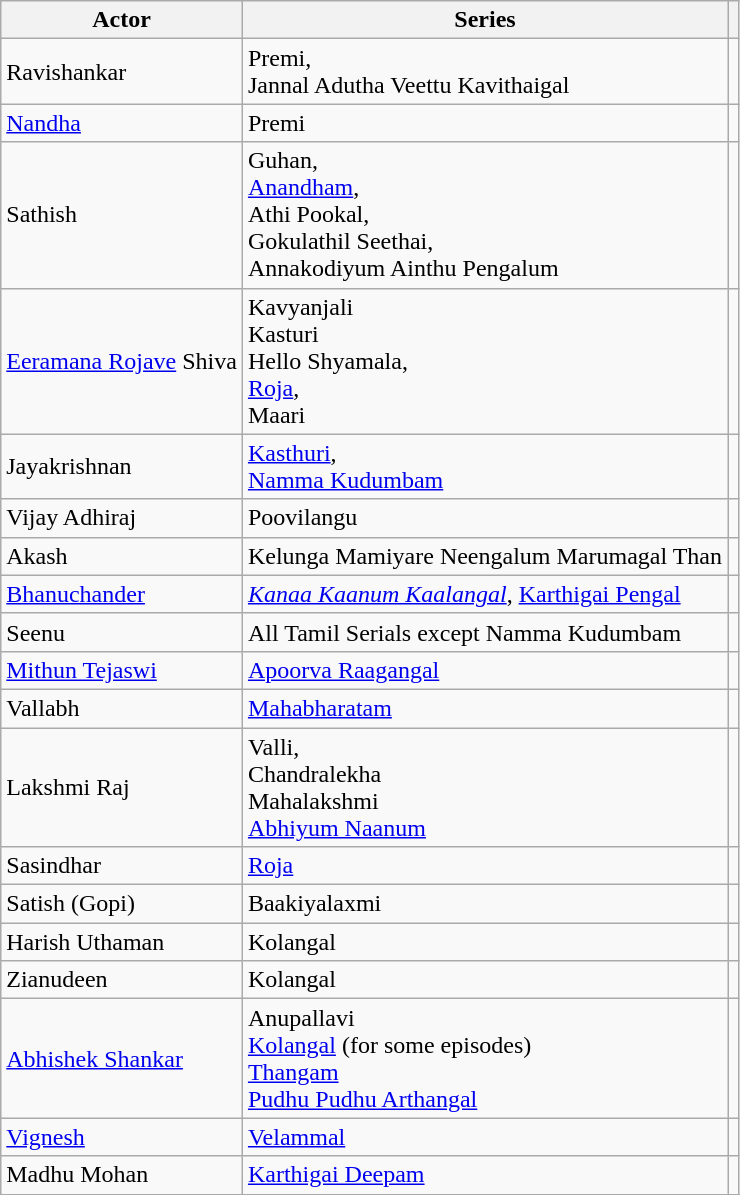<table class="wikitable">
<tr>
<th>Actor</th>
<th>Series</th>
<th class="unsortable"></th>
</tr>
<tr>
<td>Ravishankar</td>
<td>Premi,<br>Jannal Adutha Veettu Kavithaigal</td>
<td></td>
</tr>
<tr>
<td><a href='#'>Nandha</a></td>
<td>Premi</td>
<td></td>
</tr>
<tr>
<td>Sathish</td>
<td>Guhan,<br><a href='#'>Anandham</a>,<br>Athi Pookal,<br>Gokulathil Seethai,<br>Annakodiyum Ainthu Pengalum</td>
<td></td>
</tr>
<tr>
<td><a href='#'>Eeramana Rojave</a> Shiva</td>
<td>Kavyanjali<br>Kasturi<br>Hello Shyamala,<br><a href='#'>Roja</a>,<br>Maari</td>
<td></td>
</tr>
<tr>
<td>Jayakrishnan</td>
<td><a href='#'>Kasthuri</a>,<br><a href='#'>Namma Kudumbam</a></td>
<td></td>
</tr>
<tr>
<td>Vijay Adhiraj</td>
<td>Poovilangu</td>
<td></td>
</tr>
<tr>
<td>Akash</td>
<td>Kelunga Mamiyare Neengalum Marumagal Than</td>
<td></td>
</tr>
<tr>
<td><a href='#'>Bhanuchander</a></td>
<td><em><a href='#'>Kanaa Kaanum Kaalangal</a></em>, <a href='#'>Karthigai Pengal</a></td>
<td></td>
</tr>
<tr>
<td>Seenu</td>
<td>All Tamil Serials except Namma Kudumbam</td>
<td></td>
</tr>
<tr>
<td><a href='#'>Mithun Tejaswi</a></td>
<td><a href='#'>Apoorva Raagangal</a></td>
<td></td>
</tr>
<tr>
<td>Vallabh</td>
<td><a href='#'>Mahabharatam</a></td>
<td></td>
</tr>
<tr>
<td>Lakshmi Raj</td>
<td>Valli,<br>Chandralekha<br>Mahalakshmi<br><a href='#'>Abhiyum Naanum</a></td>
<td></td>
</tr>
<tr>
<td>Sasindhar</td>
<td><a href='#'>Roja</a></td>
<td></td>
</tr>
<tr>
<td>Satish (Gopi)</td>
<td>Baakiyalaxmi</td>
<td></td>
</tr>
<tr>
<td>Harish Uthaman</td>
<td>Kolangal</td>
<td></td>
</tr>
<tr>
<td>Zianudeen</td>
<td>Kolangal</td>
<td></td>
</tr>
<tr>
<td><a href='#'>Abhishek Shankar</a></td>
<td>Anupallavi<br><a href='#'>Kolangal</a> (for some episodes)<br><a href='#'>Thangam</a><br><a href='#'>Pudhu Pudhu Arthangal</a></td>
<td></td>
</tr>
<tr>
<td><a href='#'>Vignesh</a></td>
<td><a href='#'>Velammal</a></td>
<td></td>
</tr>
<tr>
<td>Madhu Mohan</td>
<td><a href='#'>Karthigai Deepam</a></td>
<td></td>
</tr>
<tr>
</tr>
</table>
